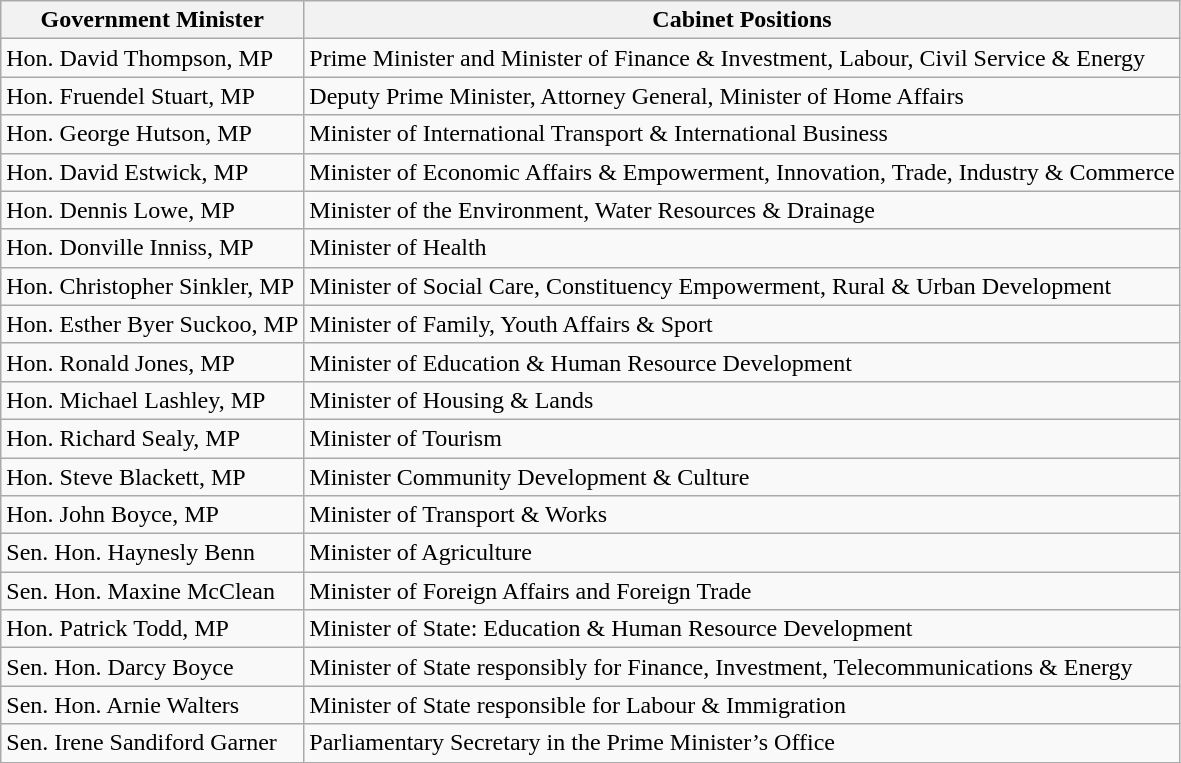<table class="wikitable">
<tr>
<th>Government Minister</th>
<th>Cabinet Positions</th>
</tr>
<tr>
<td>Hon. David Thompson, MP</td>
<td>Prime Minister and Minister of Finance & Investment, Labour, Civil Service & Energy</td>
</tr>
<tr>
<td>Hon. Fruendel Stuart, MP</td>
<td>Deputy Prime Minister, Attorney General, Minister of Home Affairs</td>
</tr>
<tr>
<td>Hon. George Hutson, MP</td>
<td>Minister of International Transport & International Business</td>
</tr>
<tr>
<td>Hon. David Estwick, MP</td>
<td>Minister of Economic Affairs & Empowerment, Innovation, Trade, Industry & Commerce</td>
</tr>
<tr>
<td>Hon. Dennis Lowe, MP</td>
<td>Minister of the Environment, Water Resources & Drainage</td>
</tr>
<tr>
<td>Hon. Donville Inniss, MP</td>
<td>Minister of Health</td>
</tr>
<tr>
<td>Hon. Christopher Sinkler, MP</td>
<td>Minister of Social Care, Constituency Empowerment, Rural & Urban Development</td>
</tr>
<tr>
<td>Hon. Esther Byer Suckoo, MP</td>
<td>Minister of Family, Youth Affairs & Sport</td>
</tr>
<tr>
<td>Hon. Ronald Jones, MP</td>
<td>Minister of Education & Human Resource Development</td>
</tr>
<tr>
<td>Hon. Michael Lashley, MP</td>
<td>Minister of Housing & Lands</td>
</tr>
<tr>
<td>Hon. Richard Sealy, MP</td>
<td>Minister of Tourism</td>
</tr>
<tr>
<td>Hon. Steve Blackett, MP</td>
<td>Minister Community Development & Culture</td>
</tr>
<tr>
<td>Hon. John Boyce, MP</td>
<td>Minister of Transport & Works</td>
</tr>
<tr>
<td>Sen. Hon. Haynesly Benn</td>
<td>Minister of Agriculture</td>
</tr>
<tr>
<td>Sen. Hon. Maxine McClean</td>
<td>Minister of Foreign Affairs and Foreign Trade</td>
</tr>
<tr>
<td>Hon. Patrick Todd, MP</td>
<td>Minister of State: Education & Human Resource Development</td>
</tr>
<tr>
<td>Sen. Hon. Darcy Boyce</td>
<td>Minister of State responsibly for Finance, Investment, Telecommunications & Energy</td>
</tr>
<tr>
<td>Sen. Hon. Arnie Walters</td>
<td>Minister of State responsible for Labour & Immigration</td>
</tr>
<tr>
<td>Sen. Irene Sandiford Garner</td>
<td>Parliamentary Secretary in the Prime Minister’s Office</td>
</tr>
</table>
